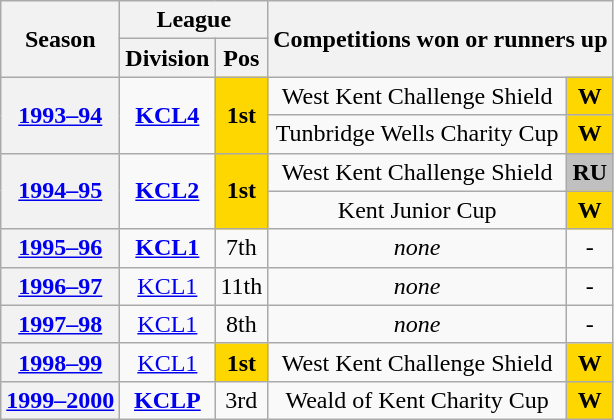<table class="wikitable" style="text-align: center">
<tr>
<th rowspan=2>Season</th>
<th colspan=2>League</th>
<th rowspan=2 colspan=2>Competitions won or runners up</th>
</tr>
<tr>
<th>Division</th>
<th>Pos</th>
</tr>
<tr>
<th rowspan=2><a href='#'>1993–94</a></th>
<td rowspan=2><strong><a href='#'>KCL4</a></strong></td>
<td rowspan=2 bgcolor=gold><strong>1st</strong></td>
<td>West Kent Challenge Shield</td>
<td bgcolor=gold><strong>W</strong></td>
</tr>
<tr>
<td>Tunbridge Wells Charity Cup</td>
<td bgcolor=gold><strong>W</strong></td>
</tr>
<tr>
<th rowspan=2><a href='#'>1994–95</a></th>
<td rowspan=2><strong><a href='#'>KCL2</a></strong></td>
<td rowspan=2 bgcolor=gold><strong>1st</strong></td>
<td>West Kent Challenge Shield</td>
<td bgcolor=silver><strong>RU</strong></td>
</tr>
<tr>
<td>Kent Junior Cup</td>
<td bgcolor=gold><strong>W</strong></td>
</tr>
<tr>
<th rowspan=1><a href='#'>1995–96</a></th>
<td rowspan=1><strong><a href='#'>KCL1</a></strong></td>
<td rowspan=1>7th</td>
<td><em>none</em></td>
<td>-</td>
</tr>
<tr>
<th rowspan=1><a href='#'>1996–97</a></th>
<td rowspan=1><a href='#'>KCL1</a></td>
<td rowspan=1>11th</td>
<td><em>none</em></td>
<td>-</td>
</tr>
<tr>
<th rowspan=1><a href='#'>1997–98</a></th>
<td rowspan=1><a href='#'>KCL1</a></td>
<td rowspan=1>8th</td>
<td><em>none</em></td>
<td>-</td>
</tr>
<tr>
<th rowspan=1><a href='#'>1998–99</a></th>
<td rowspan=1><a href='#'>KCL1</a></td>
<td rowspan=1 bgcolor=gold><strong>1st</strong></td>
<td>West Kent Challenge Shield</td>
<td bgcolor=gold><strong>W</strong></td>
</tr>
<tr>
<th rowspan=1><a href='#'>1999–2000</a></th>
<td rowspan=1><strong><a href='#'>KCLP</a></strong></td>
<td rowspan=1>3rd</td>
<td>Weald of Kent Charity Cup</td>
<td bgcolor=gold><strong>W</strong></td>
</tr>
</table>
